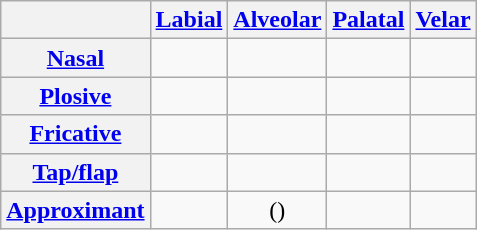<table class="wikitable" style="text-align: center">
<tr>
<th></th>
<th><a href='#'>Labial</a></th>
<th><a href='#'>Alveolar</a></th>
<th><a href='#'>Palatal</a></th>
<th><a href='#'>Velar</a></th>
</tr>
<tr>
<th><a href='#'>Nasal</a></th>
<td></td>
<td></td>
<td></td>
<td></td>
</tr>
<tr>
<th><a href='#'>Plosive</a></th>
<td> </td>
<td> </td>
<td></td>
<td> </td>
</tr>
<tr>
<th><a href='#'>Fricative</a></th>
<td></td>
<td></td>
<td></td>
<td></td>
</tr>
<tr>
<th><a href='#'>Tap/flap</a></th>
<td></td>
<td></td>
<td></td>
<td></td>
</tr>
<tr>
<th><a href='#'>Approximant</a></th>
<td></td>
<td>()</td>
<td></td>
<td></td>
</tr>
</table>
